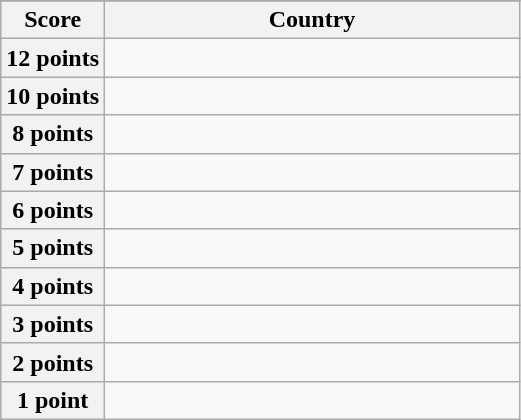<table class="wikitable">
<tr>
</tr>
<tr>
<th scope="col" width="20%">Score</th>
<th scope="col">Country</th>
</tr>
<tr>
<th scope="row">12 points</th>
<td></td>
</tr>
<tr>
<th scope="row">10 points</th>
<td></td>
</tr>
<tr>
<th scope="row">8 points</th>
<td></td>
</tr>
<tr>
<th scope="row">7 points</th>
<td></td>
</tr>
<tr>
<th scope="row">6 points</th>
<td></td>
</tr>
<tr>
<th scope="row">5 points</th>
<td></td>
</tr>
<tr>
<th scope="row">4 points</th>
<td></td>
</tr>
<tr>
<th scope="row">3 points</th>
<td></td>
</tr>
<tr>
<th scope="row">2 points</th>
<td></td>
</tr>
<tr>
<th scope="row">1 point</th>
<td></td>
</tr>
</table>
